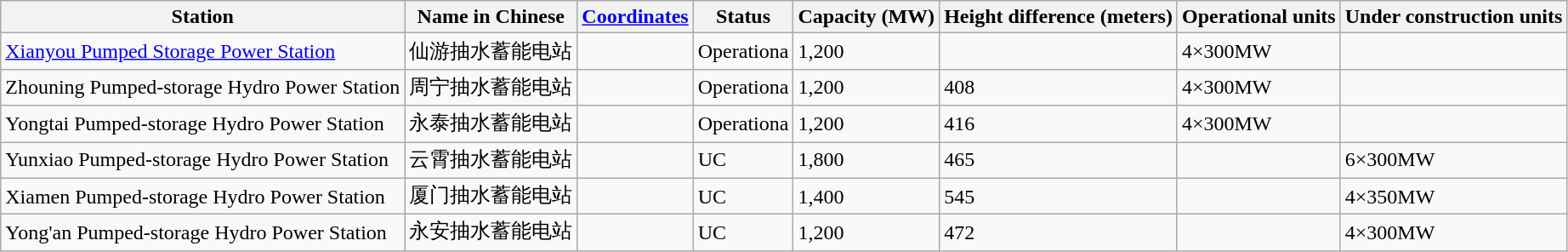<table class="wikitable sortable">
<tr>
<th>Station</th>
<th>Name in Chinese</th>
<th><a href='#'>Coordinates</a></th>
<th>Status</th>
<th>Capacity (MW)</th>
<th>Height difference (meters)</th>
<th>Operational units</th>
<th>Under construction units</th>
</tr>
<tr>
<td><a href='#'>Xianyou Pumped Storage Power Station</a></td>
<td>仙游抽水蓄能电站</td>
<td></td>
<td>Operationa</td>
<td>1,200</td>
<td></td>
<td>4×300MW</td>
<td></td>
</tr>
<tr>
<td>Zhouning Pumped-storage Hydro Power Station</td>
<td>周宁抽水蓄能电站</td>
<td></td>
<td>Operationa</td>
<td>1,200</td>
<td>408</td>
<td>4×300MW</td>
<td></td>
</tr>
<tr>
<td>Yongtai Pumped-storage Hydro Power Station</td>
<td>永泰抽水蓄能电站</td>
<td></td>
<td>Operationa</td>
<td>1,200</td>
<td>416</td>
<td>4×300MW</td>
<td></td>
</tr>
<tr>
<td>Yunxiao Pumped-storage Hydro Power Station</td>
<td>云霄抽水蓄能电站</td>
<td></td>
<td>UC</td>
<td>1,800</td>
<td>465</td>
<td></td>
<td>6×300MW</td>
</tr>
<tr>
<td>Xiamen Pumped-storage Hydro Power Station</td>
<td>厦门抽水蓄能电站</td>
<td></td>
<td>UC</td>
<td>1,400</td>
<td>545</td>
<td></td>
<td>4×350MW</td>
</tr>
<tr>
<td>Yong'an Pumped-storage Hydro Power Station</td>
<td>永安抽水蓄能电站</td>
<td></td>
<td>UC</td>
<td>1,200</td>
<td>472</td>
<td></td>
<td>4×300MW</td>
</tr>
</table>
